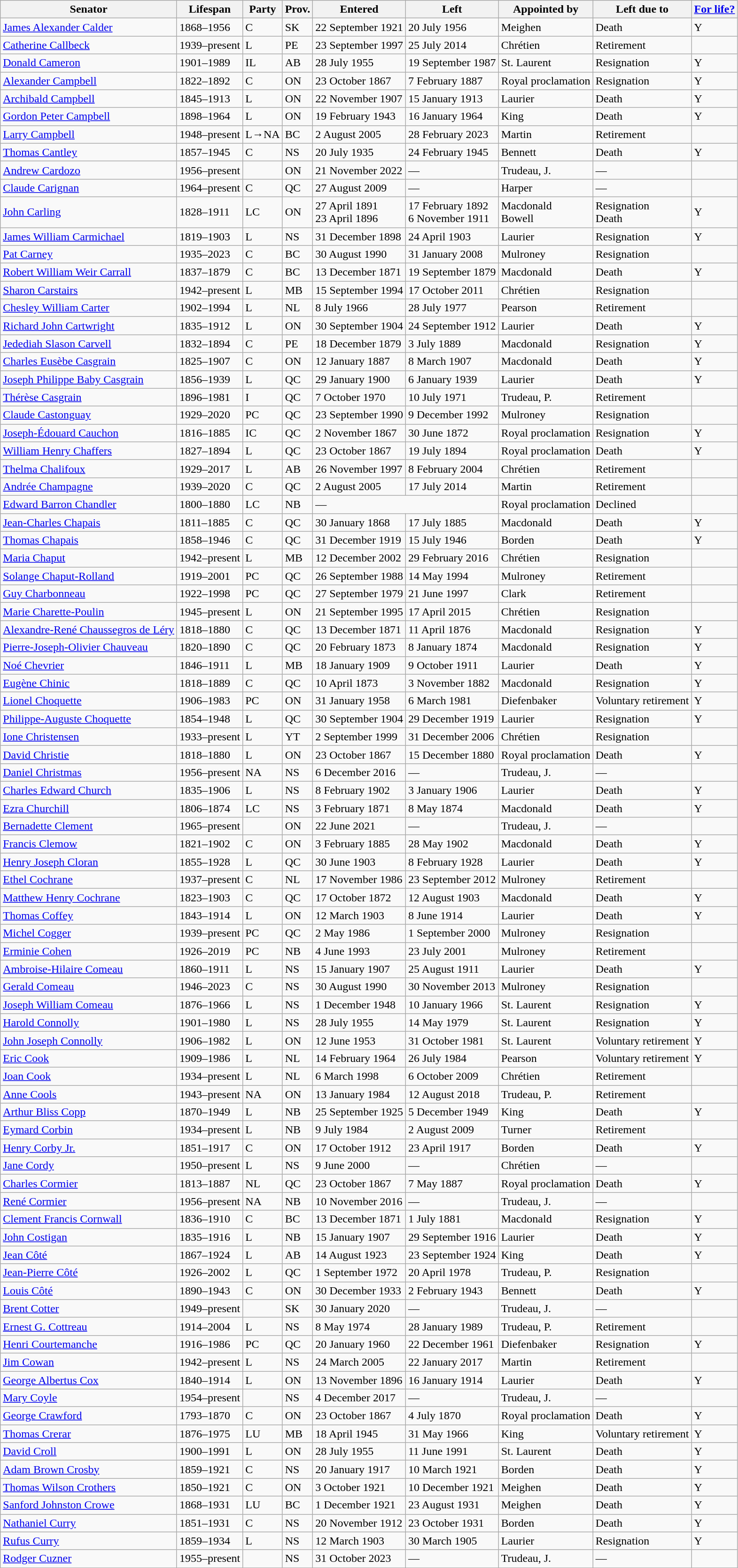<table class="wikitable sortable">
<tr>
<th>Senator</th>
<th>Lifespan</th>
<th>Party</th>
<th>Prov.</th>
<th>Entered</th>
<th>Left</th>
<th>Appointed by</th>
<th>Left due to</th>
<th><a href='#'>For life?</a></th>
</tr>
<tr>
<td><a href='#'>James Alexander Calder</a></td>
<td>1868–1956</td>
<td>C</td>
<td>SK</td>
<td>22 September 1921</td>
<td>20 July 1956</td>
<td>Meighen</td>
<td>Death</td>
<td>Y</td>
</tr>
<tr>
<td><a href='#'>Catherine Callbeck</a></td>
<td>1939–present</td>
<td>L</td>
<td>PE</td>
<td>23 September 1997</td>
<td>25 July 2014</td>
<td>Chrétien</td>
<td>Retirement</td>
<td></td>
</tr>
<tr>
<td><a href='#'>Donald Cameron</a></td>
<td>1901–1989</td>
<td>IL</td>
<td>AB</td>
<td>28 July 1955</td>
<td>19 September 1987</td>
<td>St. Laurent</td>
<td>Resignation</td>
<td>Y</td>
</tr>
<tr>
<td><a href='#'>Alexander Campbell</a></td>
<td>1822–1892</td>
<td>C</td>
<td>ON</td>
<td>23 October 1867</td>
<td>7 February 1887</td>
<td>Royal proclamation</td>
<td>Resignation</td>
<td>Y</td>
</tr>
<tr>
<td><a href='#'>Archibald Campbell</a></td>
<td>1845–1913</td>
<td>L</td>
<td>ON</td>
<td>22 November 1907</td>
<td>15 January 1913</td>
<td>Laurier</td>
<td>Death</td>
<td>Y</td>
</tr>
<tr>
<td><a href='#'>Gordon Peter Campbell</a></td>
<td>1898–1964</td>
<td>L</td>
<td>ON</td>
<td>19 February 1943</td>
<td>16 January 1964</td>
<td>King</td>
<td>Death</td>
<td>Y</td>
</tr>
<tr>
<td><a href='#'>Larry Campbell</a></td>
<td>1948–present</td>
<td>L→NA</td>
<td>BC</td>
<td>2 August 2005</td>
<td>28 February 2023</td>
<td>Martin</td>
<td>Retirement</td>
<td></td>
</tr>
<tr>
<td><a href='#'>Thomas Cantley</a></td>
<td>1857–1945</td>
<td>C</td>
<td>NS</td>
<td>20 July 1935</td>
<td>24 February 1945</td>
<td>Bennett</td>
<td>Death</td>
<td>Y</td>
</tr>
<tr>
<td><a href='#'>Andrew Cardozo</a></td>
<td>1956–present</td>
<td></td>
<td>ON</td>
<td>21 November 2022</td>
<td>—</td>
<td>Trudeau, J.</td>
<td>—</td>
<td></td>
</tr>
<tr>
<td><a href='#'>Claude Carignan</a></td>
<td>1964–present</td>
<td>C</td>
<td>QC</td>
<td>27 August 2009</td>
<td>—</td>
<td>Harper</td>
<td>—</td>
<td></td>
</tr>
<tr>
<td><a href='#'>John Carling</a></td>
<td>1828–1911</td>
<td>LC</td>
<td>ON</td>
<td>27 April 1891<br>23 April 1896</td>
<td>17 February 1892<br>6 November 1911</td>
<td>Macdonald<br>Bowell</td>
<td>Resignation<br>Death</td>
<td>Y</td>
</tr>
<tr>
<td><a href='#'>James William Carmichael</a></td>
<td>1819–1903</td>
<td>L</td>
<td>NS</td>
<td>31 December 1898</td>
<td>24 April 1903</td>
<td>Laurier</td>
<td>Resignation</td>
<td>Y</td>
</tr>
<tr>
<td><a href='#'>Pat Carney</a></td>
<td>1935–2023</td>
<td>C</td>
<td>BC</td>
<td>30 August 1990</td>
<td>31 January 2008</td>
<td>Mulroney</td>
<td>Resignation</td>
<td></td>
</tr>
<tr>
<td><a href='#'>Robert William Weir Carrall</a></td>
<td>1837–1879</td>
<td>C</td>
<td>BC</td>
<td>13 December 1871</td>
<td>19 September 1879</td>
<td>Macdonald</td>
<td>Death</td>
<td>Y</td>
</tr>
<tr>
<td><a href='#'>Sharon Carstairs</a></td>
<td>1942–present</td>
<td>L</td>
<td>MB</td>
<td>15 September 1994</td>
<td>17 October 2011</td>
<td>Chrétien</td>
<td>Resignation</td>
<td></td>
</tr>
<tr>
<td><a href='#'>Chesley William Carter</a></td>
<td>1902–1994</td>
<td>L</td>
<td>NL</td>
<td>8 July 1966</td>
<td>28 July 1977</td>
<td>Pearson</td>
<td>Retirement</td>
<td></td>
</tr>
<tr>
<td><a href='#'>Richard John Cartwright</a></td>
<td>1835–1912</td>
<td>L</td>
<td>ON</td>
<td>30 September 1904</td>
<td>24 September 1912</td>
<td>Laurier</td>
<td>Death</td>
<td>Y</td>
</tr>
<tr>
<td><a href='#'>Jedediah Slason Carvell</a></td>
<td>1832–1894</td>
<td>C</td>
<td>PE</td>
<td>18 December 1879</td>
<td>3 July 1889</td>
<td>Macdonald</td>
<td>Resignation</td>
<td>Y</td>
</tr>
<tr>
<td><a href='#'>Charles Eusèbe Casgrain</a></td>
<td>1825–1907</td>
<td>C</td>
<td>ON</td>
<td>12 January 1887</td>
<td>8 March 1907</td>
<td>Macdonald</td>
<td>Death</td>
<td>Y</td>
</tr>
<tr>
<td><a href='#'>Joseph Philippe Baby Casgrain</a></td>
<td>1856–1939</td>
<td>L</td>
<td>QC</td>
<td>29 January 1900</td>
<td>6 January 1939</td>
<td>Laurier</td>
<td>Death</td>
<td>Y</td>
</tr>
<tr>
<td><a href='#'>Thérèse Casgrain</a></td>
<td>1896–1981</td>
<td>I</td>
<td>QC</td>
<td>7 October 1970</td>
<td>10 July 1971</td>
<td>Trudeau, P.</td>
<td>Retirement</td>
<td></td>
</tr>
<tr>
<td><a href='#'>Claude Castonguay</a></td>
<td>1929–2020</td>
<td>PC</td>
<td>QC</td>
<td>23 September 1990</td>
<td>9 December 1992</td>
<td>Mulroney</td>
<td>Resignation</td>
<td></td>
</tr>
<tr>
<td><a href='#'>Joseph-Édouard Cauchon</a></td>
<td>1816–1885</td>
<td>IC</td>
<td>QC</td>
<td>2 November 1867</td>
<td>30 June 1872</td>
<td>Royal proclamation</td>
<td>Resignation</td>
<td>Y</td>
</tr>
<tr>
<td><a href='#'>William Henry Chaffers</a></td>
<td>1827–1894</td>
<td>L</td>
<td>QC</td>
<td>23 October 1867</td>
<td>19 July 1894</td>
<td>Royal proclamation</td>
<td>Death</td>
<td>Y</td>
</tr>
<tr>
<td><a href='#'>Thelma Chalifoux</a></td>
<td>1929–2017</td>
<td>L</td>
<td>AB</td>
<td>26 November 1997</td>
<td>8 February 2004</td>
<td>Chrétien</td>
<td>Retirement</td>
<td></td>
</tr>
<tr>
<td><a href='#'>Andrée Champagne</a></td>
<td>1939–2020</td>
<td>C</td>
<td>QC</td>
<td>2 August 2005</td>
<td>17 July 2014</td>
<td>Martin</td>
<td>Retirement</td>
<td></td>
</tr>
<tr>
<td><a href='#'>Edward Barron Chandler</a></td>
<td>1800–1880</td>
<td>LC</td>
<td>NB</td>
<td colspan=2>—</td>
<td>Royal proclamation</td>
<td>Declined</td>
<td></td>
</tr>
<tr>
<td><a href='#'>Jean-Charles Chapais</a></td>
<td>1811–1885</td>
<td>C</td>
<td>QC</td>
<td>30 January 1868</td>
<td>17 July 1885</td>
<td>Macdonald</td>
<td>Death</td>
<td>Y</td>
</tr>
<tr>
<td><a href='#'>Thomas Chapais</a></td>
<td>1858–1946</td>
<td>C</td>
<td>QC</td>
<td>31 December 1919</td>
<td>15 July 1946</td>
<td>Borden</td>
<td>Death</td>
<td>Y</td>
</tr>
<tr>
<td><a href='#'>Maria Chaput</a></td>
<td>1942–present</td>
<td>L</td>
<td>MB</td>
<td>12 December 2002</td>
<td>29 February 2016</td>
<td>Chrétien</td>
<td>Resignation</td>
<td></td>
</tr>
<tr>
<td><a href='#'>Solange Chaput-Rolland</a></td>
<td>1919–2001</td>
<td>PC</td>
<td>QC</td>
<td>26 September 1988</td>
<td>14 May 1994</td>
<td>Mulroney</td>
<td>Retirement</td>
<td></td>
</tr>
<tr>
<td><a href='#'>Guy Charbonneau</a></td>
<td>1922–1998</td>
<td>PC</td>
<td>QC</td>
<td>27 September 1979</td>
<td>21 June 1997</td>
<td>Clark</td>
<td>Retirement</td>
<td></td>
</tr>
<tr>
<td><a href='#'>Marie Charette-Poulin</a></td>
<td>1945–present</td>
<td>L</td>
<td>ON</td>
<td>21 September 1995</td>
<td>17 April 2015</td>
<td>Chrétien</td>
<td>Resignation</td>
<td></td>
</tr>
<tr>
<td><a href='#'>Alexandre-René Chaussegros de Léry</a></td>
<td>1818–1880</td>
<td>C</td>
<td>QC</td>
<td>13 December 1871</td>
<td>11 April 1876</td>
<td>Macdonald</td>
<td>Resignation</td>
<td>Y</td>
</tr>
<tr>
<td><a href='#'>Pierre-Joseph-Olivier Chauveau</a></td>
<td>1820–1890</td>
<td>C</td>
<td>QC</td>
<td>20 February 1873</td>
<td>8 January 1874</td>
<td>Macdonald</td>
<td>Resignation</td>
<td>Y</td>
</tr>
<tr>
<td><a href='#'>Noé Chevrier</a></td>
<td>1846–1911</td>
<td>L</td>
<td>MB</td>
<td>18 January 1909</td>
<td>9 October 1911</td>
<td>Laurier</td>
<td>Death</td>
<td>Y</td>
</tr>
<tr>
<td><a href='#'>Eugène Chinic</a></td>
<td>1818–1889</td>
<td>C</td>
<td>QC</td>
<td>10 April 1873</td>
<td>3 November 1882</td>
<td>Macdonald</td>
<td>Resignation</td>
<td>Y</td>
</tr>
<tr>
<td><a href='#'>Lionel Choquette</a></td>
<td>1906–1983</td>
<td>PC</td>
<td>ON</td>
<td>31 January 1958</td>
<td>6 March 1981</td>
<td>Diefenbaker</td>
<td>Voluntary retirement</td>
<td>Y</td>
</tr>
<tr>
<td><a href='#'>Philippe-Auguste Choquette</a></td>
<td>1854–1948</td>
<td>L</td>
<td>QC</td>
<td>30 September 1904</td>
<td>29 December 1919</td>
<td>Laurier</td>
<td>Resignation</td>
<td>Y</td>
</tr>
<tr>
<td><a href='#'>Ione Christensen</a></td>
<td>1933–present</td>
<td>L</td>
<td>YT</td>
<td>2 September 1999</td>
<td>31 December 2006</td>
<td>Chrétien</td>
<td>Resignation</td>
<td></td>
</tr>
<tr>
<td><a href='#'>David Christie</a></td>
<td>1818–1880</td>
<td>L</td>
<td>ON</td>
<td>23 October 1867</td>
<td>15 December 1880</td>
<td>Royal proclamation</td>
<td>Death</td>
<td>Y</td>
</tr>
<tr>
<td><a href='#'>Daniel Christmas</a></td>
<td>1956–present</td>
<td>NA</td>
<td>NS</td>
<td>6 December 2016</td>
<td>—</td>
<td>Trudeau, J.</td>
<td>—</td>
<td></td>
</tr>
<tr>
<td><a href='#'>Charles Edward Church</a></td>
<td>1835–1906</td>
<td>L</td>
<td>NS</td>
<td>8 February 1902</td>
<td>3 January 1906</td>
<td>Laurier</td>
<td>Death</td>
<td>Y</td>
</tr>
<tr>
<td><a href='#'>Ezra Churchill</a></td>
<td>1806–1874</td>
<td>LC</td>
<td>NS</td>
<td>3 February 1871</td>
<td>8 May 1874</td>
<td>Macdonald</td>
<td>Death</td>
<td>Y</td>
</tr>
<tr>
<td><a href='#'>Bernadette Clement</a></td>
<td>1965–present</td>
<td></td>
<td>ON</td>
<td>22 June 2021</td>
<td>—</td>
<td>Trudeau, J.</td>
<td>—</td>
<td></td>
</tr>
<tr>
<td><a href='#'>Francis Clemow</a></td>
<td>1821–1902</td>
<td>C</td>
<td>ON</td>
<td>3 February 1885</td>
<td>28 May 1902</td>
<td>Macdonald</td>
<td>Death</td>
<td>Y</td>
</tr>
<tr>
<td><a href='#'>Henry Joseph Cloran</a></td>
<td>1855–1928</td>
<td>L</td>
<td>QC</td>
<td>30 June 1903</td>
<td>8 February 1928</td>
<td>Laurier</td>
<td>Death</td>
<td>Y</td>
</tr>
<tr>
<td><a href='#'>Ethel Cochrane</a></td>
<td>1937–present</td>
<td>C</td>
<td>NL</td>
<td>17 November 1986</td>
<td>23 September 2012</td>
<td>Mulroney</td>
<td>Retirement</td>
<td></td>
</tr>
<tr>
<td><a href='#'>Matthew Henry Cochrane</a></td>
<td>1823–1903</td>
<td>C</td>
<td>QC</td>
<td>17 October 1872</td>
<td>12 August 1903</td>
<td>Macdonald</td>
<td>Death</td>
<td>Y</td>
</tr>
<tr>
<td><a href='#'>Thomas Coffey</a></td>
<td>1843–1914</td>
<td>L</td>
<td>ON</td>
<td>12 March 1903</td>
<td>8 June 1914</td>
<td>Laurier</td>
<td>Death</td>
<td>Y</td>
</tr>
<tr>
<td><a href='#'>Michel Cogger</a></td>
<td>1939–present</td>
<td>PC</td>
<td>QC</td>
<td>2 May 1986</td>
<td>1 September 2000</td>
<td>Mulroney</td>
<td>Resignation</td>
<td></td>
</tr>
<tr>
<td><a href='#'>Erminie Cohen</a></td>
<td>1926–2019</td>
<td>PC</td>
<td>NB</td>
<td>4 June 1993</td>
<td>23 July 2001</td>
<td>Mulroney</td>
<td>Retirement</td>
<td></td>
</tr>
<tr>
<td><a href='#'>Ambroise-Hilaire Comeau</a></td>
<td>1860–1911</td>
<td>L</td>
<td>NS</td>
<td>15 January 1907</td>
<td>25 August 1911</td>
<td>Laurier</td>
<td>Death</td>
<td>Y</td>
</tr>
<tr>
<td><a href='#'>Gerald Comeau</a></td>
<td>1946–2023</td>
<td>C</td>
<td>NS</td>
<td>30 August 1990</td>
<td>30 November 2013</td>
<td>Mulroney</td>
<td>Resignation</td>
<td></td>
</tr>
<tr>
<td><a href='#'>Joseph William Comeau</a></td>
<td>1876–1966</td>
<td>L</td>
<td>NS</td>
<td>1 December 1948</td>
<td>10 January 1966</td>
<td>St. Laurent</td>
<td>Resignation</td>
<td>Y</td>
</tr>
<tr>
<td><a href='#'>Harold Connolly</a></td>
<td>1901–1980</td>
<td>L</td>
<td>NS</td>
<td>28 July 1955</td>
<td>14 May 1979</td>
<td>St. Laurent</td>
<td>Resignation</td>
<td>Y</td>
</tr>
<tr>
<td><a href='#'>John Joseph Connolly</a></td>
<td>1906–1982</td>
<td>L</td>
<td>ON</td>
<td>12 June 1953</td>
<td>31 October 1981</td>
<td>St. Laurent</td>
<td>Voluntary retirement</td>
<td>Y</td>
</tr>
<tr>
<td><a href='#'>Eric Cook</a></td>
<td>1909–1986</td>
<td>L</td>
<td>NL</td>
<td>14 February 1964</td>
<td>26 July 1984</td>
<td>Pearson</td>
<td>Voluntary retirement</td>
<td>Y</td>
</tr>
<tr>
<td><a href='#'>Joan Cook</a></td>
<td>1934–present</td>
<td>L</td>
<td>NL</td>
<td>6 March 1998</td>
<td>6 October 2009</td>
<td>Chrétien</td>
<td>Retirement</td>
<td></td>
</tr>
<tr>
<td><a href='#'>Anne Cools</a></td>
<td>1943–present</td>
<td>NA</td>
<td>ON</td>
<td>13 January 1984</td>
<td>12 August 2018</td>
<td>Trudeau, P.</td>
<td>Retirement</td>
<td></td>
</tr>
<tr>
<td><a href='#'>Arthur Bliss Copp</a></td>
<td>1870–1949</td>
<td>L</td>
<td>NB</td>
<td>25 September 1925</td>
<td>5 December 1949</td>
<td>King</td>
<td>Death</td>
<td>Y</td>
</tr>
<tr>
<td><a href='#'>Eymard Corbin</a></td>
<td>1934–present</td>
<td>L</td>
<td>NB</td>
<td>9 July 1984</td>
<td>2 August 2009</td>
<td>Turner</td>
<td>Retirement</td>
<td></td>
</tr>
<tr>
<td><a href='#'>Henry Corby Jr.</a></td>
<td>1851–1917</td>
<td>C</td>
<td>ON</td>
<td>17 October 1912</td>
<td>23 April 1917</td>
<td>Borden</td>
<td>Death</td>
<td>Y</td>
</tr>
<tr>
<td><a href='#'>Jane Cordy</a></td>
<td>1950–present</td>
<td>L</td>
<td>NS</td>
<td>9 June 2000</td>
<td>—</td>
<td>Chrétien</td>
<td>—</td>
<td></td>
</tr>
<tr>
<td><a href='#'>Charles Cormier</a></td>
<td>1813–1887</td>
<td>NL</td>
<td>QC</td>
<td>23 October 1867</td>
<td>7 May 1887</td>
<td>Royal proclamation</td>
<td>Death</td>
<td>Y</td>
</tr>
<tr>
<td><a href='#'>René Cormier</a></td>
<td>1956–present</td>
<td>NA</td>
<td>NB</td>
<td>10 November 2016</td>
<td>—</td>
<td>Trudeau, J.</td>
<td>—</td>
<td></td>
</tr>
<tr>
<td><a href='#'>Clement Francis Cornwall</a></td>
<td>1836–1910</td>
<td>C</td>
<td>BC</td>
<td>13 December 1871</td>
<td>1 July 1881</td>
<td>Macdonald</td>
<td>Resignation</td>
<td>Y</td>
</tr>
<tr>
<td><a href='#'>John Costigan</a></td>
<td>1835–1916</td>
<td>L</td>
<td>NB</td>
<td>15 January 1907</td>
<td>29 September 1916</td>
<td>Laurier</td>
<td>Death</td>
<td>Y</td>
</tr>
<tr>
<td><a href='#'>Jean Côté</a></td>
<td>1867–1924</td>
<td>L</td>
<td>AB</td>
<td>14 August 1923</td>
<td>23 September 1924</td>
<td>King</td>
<td>Death</td>
<td>Y</td>
</tr>
<tr>
<td><a href='#'>Jean-Pierre Côté</a></td>
<td>1926–2002</td>
<td>L</td>
<td>QC</td>
<td>1 September 1972</td>
<td>20 April 1978</td>
<td>Trudeau, P.</td>
<td>Resignation</td>
<td></td>
</tr>
<tr>
<td><a href='#'>Louis Côté</a></td>
<td>1890–1943</td>
<td>C</td>
<td>ON</td>
<td>30 December 1933</td>
<td>2 February 1943</td>
<td>Bennett</td>
<td>Death</td>
<td>Y</td>
</tr>
<tr>
<td><a href='#'>Brent Cotter</a></td>
<td>1949–present</td>
<td></td>
<td>SK</td>
<td>30 January 2020</td>
<td>—</td>
<td>Trudeau, J.</td>
<td>—</td>
<td></td>
</tr>
<tr>
<td><a href='#'>Ernest G. Cottreau</a></td>
<td>1914–2004</td>
<td>L</td>
<td>NS</td>
<td>8 May 1974</td>
<td>28 January 1989</td>
<td>Trudeau, P.</td>
<td>Retirement</td>
<td></td>
</tr>
<tr>
<td><a href='#'>Henri Courtemanche</a></td>
<td>1916–1986</td>
<td>PC</td>
<td>QC</td>
<td>20 January 1960</td>
<td>22 December 1961</td>
<td>Diefenbaker</td>
<td>Resignation</td>
<td>Y</td>
</tr>
<tr>
<td><a href='#'>Jim Cowan</a></td>
<td>1942–present</td>
<td>L</td>
<td>NS</td>
<td>24 March 2005</td>
<td>22 January 2017</td>
<td>Martin</td>
<td>Retirement</td>
<td></td>
</tr>
<tr>
<td><a href='#'>George Albertus Cox</a></td>
<td>1840–1914</td>
<td>L</td>
<td>ON</td>
<td>13 November 1896</td>
<td>16 January 1914</td>
<td>Laurier</td>
<td>Death</td>
<td>Y</td>
</tr>
<tr>
<td><a href='#'>Mary Coyle</a></td>
<td>1954–present</td>
<td></td>
<td>NS</td>
<td>4 December 2017</td>
<td>—</td>
<td>Trudeau, J.</td>
<td>—</td>
<td></td>
</tr>
<tr>
<td><a href='#'>George Crawford</a></td>
<td>1793–1870</td>
<td>C</td>
<td>ON</td>
<td>23 October 1867</td>
<td>4 July 1870</td>
<td>Royal proclamation</td>
<td>Death</td>
<td>Y</td>
</tr>
<tr>
<td><a href='#'>Thomas Crerar</a></td>
<td>1876–1975</td>
<td>LU</td>
<td>MB</td>
<td>18 April 1945</td>
<td>31 May 1966</td>
<td>King</td>
<td>Voluntary retirement</td>
<td>Y</td>
</tr>
<tr>
<td><a href='#'>David Croll</a></td>
<td>1900–1991</td>
<td>L</td>
<td>ON</td>
<td>28 July 1955</td>
<td>11 June 1991</td>
<td>St. Laurent</td>
<td>Death</td>
<td>Y</td>
</tr>
<tr>
<td><a href='#'>Adam Brown Crosby</a></td>
<td>1859–1921</td>
<td>C</td>
<td>NS</td>
<td>20 January 1917</td>
<td>10 March 1921</td>
<td>Borden</td>
<td>Death</td>
<td>Y</td>
</tr>
<tr>
<td><a href='#'>Thomas Wilson Crothers</a></td>
<td>1850–1921</td>
<td>C</td>
<td>ON</td>
<td>3 October 1921</td>
<td>10 December 1921</td>
<td>Meighen</td>
<td>Death</td>
<td>Y</td>
</tr>
<tr>
<td><a href='#'>Sanford Johnston Crowe</a></td>
<td>1868–1931</td>
<td>LU</td>
<td>BC</td>
<td>1 December 1921</td>
<td>23 August 1931</td>
<td>Meighen</td>
<td>Death</td>
<td>Y</td>
</tr>
<tr>
<td><a href='#'>Nathaniel Curry</a></td>
<td>1851–1931</td>
<td>C</td>
<td>NS</td>
<td>20 November 1912</td>
<td>23 October 1931</td>
<td>Borden</td>
<td>Death</td>
<td>Y</td>
</tr>
<tr>
<td><a href='#'>Rufus Curry</a></td>
<td>1859–1934</td>
<td>L</td>
<td>NS</td>
<td>12 March 1903</td>
<td>30 March 1905</td>
<td>Laurier</td>
<td>Resignation</td>
<td>Y</td>
</tr>
<tr>
<td><a href='#'>Rodger Cuzner</a></td>
<td>1955–present</td>
<td></td>
<td>NS</td>
<td>31 October 2023</td>
<td>—</td>
<td>Trudeau, J.</td>
<td>—</td>
<td></td>
</tr>
</table>
